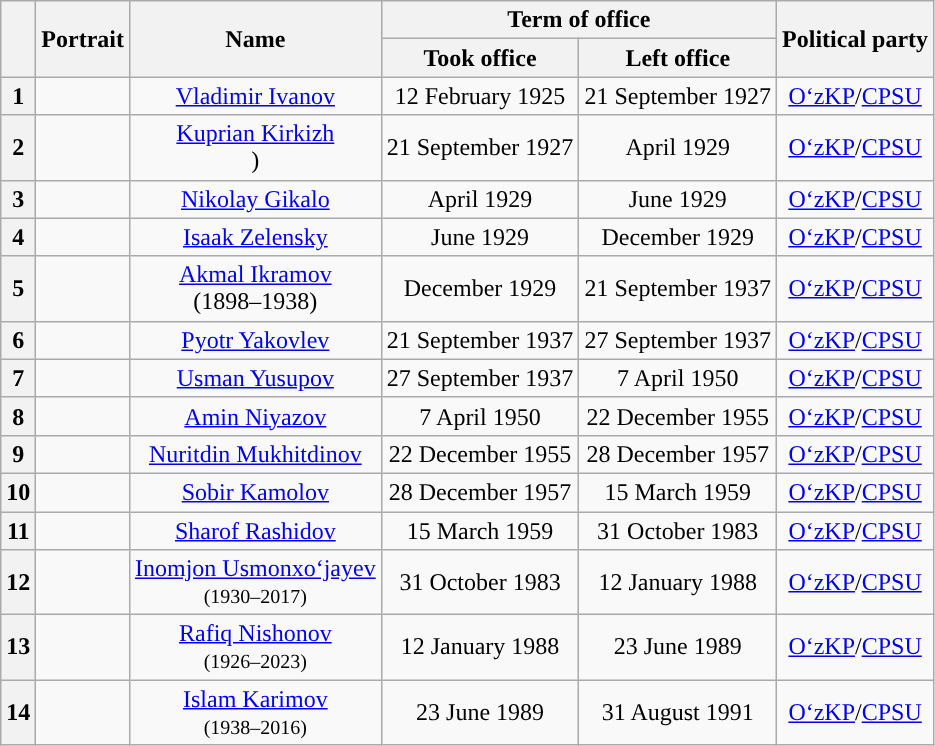<table class="wikitable" style="text-align:center">
<tr>
<th rowspan="2"></th>
<th rowspan="2"><strong>Portrait</strong></th>
<th rowspan="2">Name<br></th>
<th colspan="2">Term of office</th>
<th rowspan="2">Political party</th>
</tr>
<tr>
<th>Took office</th>
<th>Left office</th>
</tr>
<tr>
<th style="background:">1</th>
<td></td>
<td><a href='#'>Vladimir Ivanov</a><br></td>
<td>12 February 1925</td>
<td>21 September 1927</td>
<td><a href='#'>OʻzKP</a>/<a href='#'>CPSU</a></td>
</tr>
<tr>
<th style="background:">2</th>
<td></td>
<td><a href='#'>Kuprian Kirkizh</a><br>)</td>
<td>21 September 1927</td>
<td>April 1929</td>
<td><a href='#'>OʻzKP</a>/<a href='#'>CPSU</a></td>
</tr>
<tr>
<th style="background:">3</th>
<td></td>
<td><a href='#'>Nikolay Gikalo</a><br></td>
<td>April 1929</td>
<td>June 1929</td>
<td><a href='#'>OʻzKP</a>/<a href='#'>CPSU</a></td>
</tr>
<tr>
<th style="background:">4</th>
<td></td>
<td><a href='#'>Isaak Zelensky</a><br></td>
<td>June 1929</td>
<td>December 1929</td>
<td><a href='#'>OʻzKP</a>/<a href='#'>CPSU</a></td>
</tr>
<tr>
<th style="background:">5</th>
<td></td>
<td><a href='#'>Akmal Ikramov</a><br>(1898–1938)</td>
<td>December 1929</td>
<td>21 September 1937</td>
<td><a href='#'>OʻzKP</a>/<a href='#'>CPSU</a></td>
</tr>
<tr>
<th style="background:">6</th>
<td></td>
<td><a href='#'>Pyotr Yakovlev</a></td>
<td>21 September 1937</td>
<td>27 September 1937</td>
<td><a href='#'>OʻzKP</a>/<a href='#'>CPSU</a></td>
</tr>
<tr>
<th style="background:">7</th>
<td></td>
<td><a href='#'>Usman Yusupov</a><br></td>
<td>27 September 1937</td>
<td>7 April 1950</td>
<td><a href='#'>OʻzKP</a>/<a href='#'>CPSU</a></td>
</tr>
<tr>
<th style="background:">8</th>
<td></td>
<td><a href='#'>Amin Niyazov</a><br></td>
<td>7 April 1950</td>
<td>22 December 1955</td>
<td><a href='#'>OʻzKP</a>/<a href='#'>CPSU</a></td>
</tr>
<tr>
<th style="background:">9</th>
<td></td>
<td><a href='#'>Nuritdin Mukhitdinov</a><br></td>
<td>22 December 1955</td>
<td>28 December 1957</td>
<td><a href='#'>OʻzKP</a>/<a href='#'>CPSU</a></td>
</tr>
<tr>
<th style="background:">10</th>
<td></td>
<td><a href='#'>Sobir Kamolov</a><br></td>
<td>28 December 1957</td>
<td>15 March 1959</td>
<td><a href='#'>OʻzKP</a>/<a href='#'>CPSU</a></td>
</tr>
<tr>
<th style="background:">11</th>
<td></td>
<td><a href='#'>Sharof Rashidov</a><br></td>
<td>15 March 1959</td>
<td>31 October 1983</td>
<td><a href='#'>OʻzKP</a>/<a href='#'>CPSU</a></td>
</tr>
<tr>
<th style="background:">12</th>
<td></td>
<td><a href='#'>Inomjon Usmonxoʻjayev</a><br><small>(1930–2017)</small></td>
<td>31 October 1983</td>
<td>12 January 1988</td>
<td><a href='#'>OʻzKP</a>/<a href='#'>CPSU</a></td>
</tr>
<tr>
<th style="background:">13</th>
<td></td>
<td><a href='#'>Rafiq Nishonov</a><br><small>(1926–2023)</small></td>
<td>12 January 1988</td>
<td>23 June 1989</td>
<td><a href='#'>OʻzKP</a>/<a href='#'>CPSU</a></td>
</tr>
<tr>
<th style="background:">14</th>
<td></td>
<td><a href='#'>Islam Karimov</a><br><small>(1938–2016)</small></td>
<td>23 June 1989</td>
<td>31 August 1991</td>
<td><a href='#'>OʻzKP</a>/<a href='#'>CPSU</a></td>
</tr>
</table>
